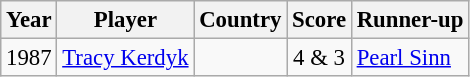<table class="wikitable" style="font-size: 95%;">
<tr>
<th>Year</th>
<th>Player</th>
<th>Country</th>
<th>Score</th>
<th>Runner-up</th>
</tr>
<tr>
<td>1987</td>
<td><a href='#'>Tracy Kerdyk</a></td>
<td></td>
<td align=center>4 & 3</td>
<td><a href='#'>Pearl Sinn</a></td>
</tr>
</table>
